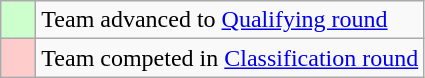<table class="wikitable">
<tr>
<td style="background: #ccffcc;">    </td>
<td>Team advanced to <a href='#'>Qualifying round</a></td>
</tr>
<tr>
<td style="background: #ffcccc;">    </td>
<td>Team competed in <a href='#'>Classification round</a></td>
</tr>
</table>
